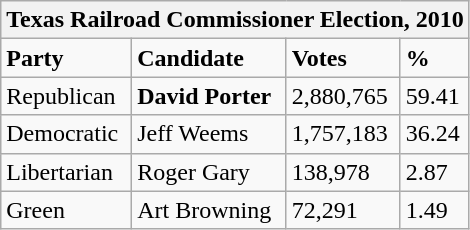<table class="wikitable">
<tr>
<th colspan="4">Texas Railroad Commissioner Election, 2010</th>
</tr>
<tr>
<td><strong>Party</strong></td>
<td><strong>Candidate</strong></td>
<td><strong>Votes</strong></td>
<td><strong>%</strong></td>
</tr>
<tr>
<td>Republican</td>
<td><strong>David Porter</strong></td>
<td>2,880,765</td>
<td>59.41</td>
</tr>
<tr>
<td>Democratic</td>
<td>Jeff Weems</td>
<td>1,757,183</td>
<td>36.24</td>
</tr>
<tr>
<td>Libertarian</td>
<td>Roger Gary</td>
<td>138,978</td>
<td>2.87</td>
</tr>
<tr>
<td>Green</td>
<td>Art Browning</td>
<td>72,291</td>
<td>1.49</td>
</tr>
</table>
